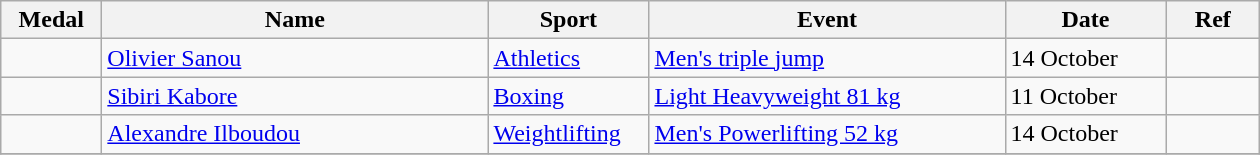<table class="wikitable sortable" style="font-size:100%">
<tr>
<th width="60">Medal</th>
<th width="250">Name</th>
<th width="100">Sport</th>
<th width="230">Event</th>
<th width="100">Date</th>
<th width="55">Ref</th>
</tr>
<tr>
<td></td>
<td><a href='#'>Olivier Sanou</a></td>
<td><a href='#'>Athletics</a></td>
<td><a href='#'>Men's triple jump</a></td>
<td>14 October</td>
<td></td>
</tr>
<tr>
<td></td>
<td><a href='#'>Sibiri Kabore</a></td>
<td><a href='#'>Boxing</a></td>
<td><a href='#'>Light Heavyweight 81 kg</a></td>
<td>11 October</td>
<td></td>
</tr>
<tr>
<td></td>
<td><a href='#'>Alexandre Ilboudou</a></td>
<td><a href='#'>Weightlifting</a></td>
<td><a href='#'>Men's Powerlifting 52 kg</a></td>
<td>14 October</td>
<td></td>
</tr>
<tr>
</tr>
</table>
